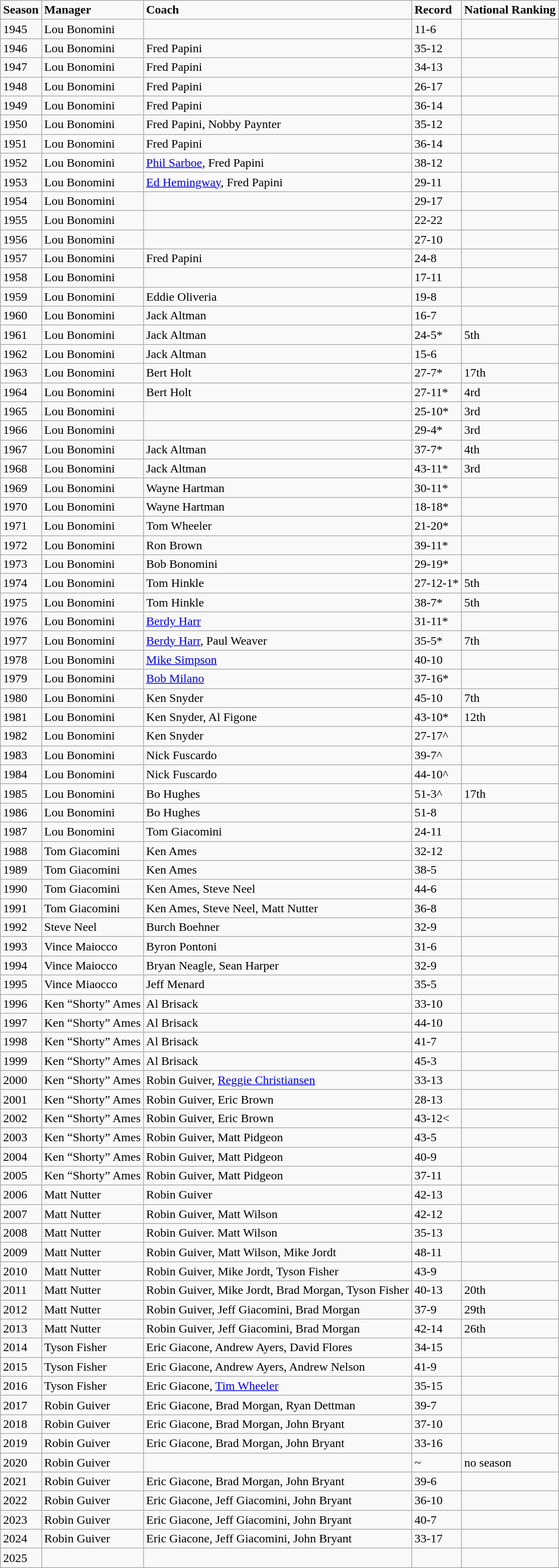<table class="wikitable">
<tr>
<td><strong>Season</strong></td>
<td><strong>Manager</strong></td>
<td><strong>Coach</strong></td>
<td><strong> Record</strong></td>
<td><strong>National Ranking</strong></td>
</tr>
<tr>
<td>1945</td>
<td>Lou Bonomini</td>
<td></td>
<td>11-6</td>
<td></td>
</tr>
<tr>
<td>1946</td>
<td>Lou Bonomini</td>
<td>Fred Papini</td>
<td>35-12</td>
<td></td>
</tr>
<tr>
<td>1947</td>
<td>Lou Bonomini</td>
<td>Fred Papini</td>
<td>34-13</td>
<td></td>
</tr>
<tr>
<td>1948</td>
<td>Lou Bonomini</td>
<td>Fred Papini</td>
<td>26-17</td>
<td></td>
</tr>
<tr>
<td>1949</td>
<td>Lou Bonomini</td>
<td>Fred Papini</td>
<td>36-14</td>
<td></td>
</tr>
<tr>
<td>1950</td>
<td>Lou Bonomini</td>
<td>Fred Papini, Nobby Paynter</td>
<td>35-12</td>
<td></td>
</tr>
<tr>
<td>1951</td>
<td>Lou Bonomini</td>
<td>Fred Papini</td>
<td>36-14</td>
<td></td>
</tr>
<tr>
<td>1952</td>
<td>Lou Bonomini</td>
<td><a href='#'>Phil Sarboe</a>, Fred Papini</td>
<td>38-12</td>
<td></td>
</tr>
<tr>
<td>1953</td>
<td>Lou Bonomini</td>
<td><a href='#'>Ed Hemingway</a>, Fred Papini</td>
<td>29-11</td>
<td></td>
</tr>
<tr>
<td>1954</td>
<td>Lou Bonomini</td>
<td></td>
<td>29-17</td>
<td></td>
</tr>
<tr>
<td>1955</td>
<td>Lou Bonomini</td>
<td></td>
<td>22-22</td>
<td></td>
</tr>
<tr>
<td>1956</td>
<td>Lou Bonomini</td>
<td></td>
<td>27-10</td>
<td></td>
</tr>
<tr>
<td>1957</td>
<td>Lou Bonomini</td>
<td>Fred Papini</td>
<td>24-8</td>
<td></td>
</tr>
<tr>
<td>1958</td>
<td>Lou Bonomini</td>
<td></td>
<td>17-11</td>
<td></td>
</tr>
<tr>
<td>1959</td>
<td>Lou Bonomini</td>
<td>Eddie Oliveria</td>
<td>19-8</td>
<td></td>
</tr>
<tr>
<td>1960</td>
<td>Lou Bonomini</td>
<td>Jack Altman</td>
<td>16-7</td>
<td></td>
</tr>
<tr>
<td>1961</td>
<td>Lou Bonomini</td>
<td>Jack Altman</td>
<td>24-5*</td>
<td>5th</td>
</tr>
<tr>
<td>1962</td>
<td>Lou Bonomini</td>
<td>Jack Altman</td>
<td>15-6</td>
<td></td>
</tr>
<tr>
<td>1963</td>
<td>Lou Bonomini</td>
<td>Bert Holt</td>
<td>27-7*</td>
<td>17th</td>
</tr>
<tr>
<td>1964</td>
<td>Lou Bonomini</td>
<td>Bert Holt</td>
<td>27-11*</td>
<td>4rd</td>
</tr>
<tr>
<td>1965</td>
<td>Lou Bonomini</td>
<td></td>
<td>25-10*</td>
<td>3rd</td>
</tr>
<tr>
<td>1966</td>
<td>Lou Bonomini</td>
<td></td>
<td>29-4*</td>
<td>3rd</td>
</tr>
<tr>
<td>1967</td>
<td>Lou Bonomini</td>
<td>Jack Altman</td>
<td>37-7*</td>
<td>4th</td>
</tr>
<tr>
<td>1968</td>
<td>Lou Bonomini</td>
<td>Jack Altman</td>
<td>43-11*</td>
<td>3rd</td>
</tr>
<tr>
<td>1969</td>
<td>Lou Bonomini</td>
<td>Wayne Hartman</td>
<td>30-11*</td>
<td></td>
</tr>
<tr>
<td>1970</td>
<td>Lou Bonomini</td>
<td>Wayne Hartman</td>
<td>18-18*</td>
<td></td>
</tr>
<tr>
<td>1971</td>
<td>Lou Bonomini</td>
<td>Tom Wheeler</td>
<td>21-20*</td>
<td></td>
</tr>
<tr>
<td>1972</td>
<td>Lou Bonomini</td>
<td>Ron Brown</td>
<td>39-11*</td>
<td></td>
</tr>
<tr>
<td>1973</td>
<td>Lou Bonomini</td>
<td>Bob Bonomini</td>
<td>29-19*</td>
<td></td>
</tr>
<tr>
<td>1974</td>
<td>Lou Bonomini</td>
<td>Tom Hinkle</td>
<td>27-12-1*</td>
<td>5th</td>
</tr>
<tr>
<td>1975</td>
<td>Lou Bonomini</td>
<td>Tom Hinkle</td>
<td>38-7*</td>
<td>5th</td>
</tr>
<tr>
<td>1976</td>
<td>Lou Bonomini</td>
<td><a href='#'>Berdy Harr</a></td>
<td>31-11*</td>
<td></td>
</tr>
<tr>
<td>1977</td>
<td>Lou Bonomini</td>
<td><a href='#'>Berdy Harr</a>, Paul Weaver</td>
<td>35-5*</td>
<td>7th</td>
</tr>
<tr>
<td>1978</td>
<td>Lou Bonomini</td>
<td><a href='#'>Mike Simpson</a></td>
<td>40-10</td>
<td></td>
</tr>
<tr>
<td>1979</td>
<td>Lou Bonomini</td>
<td><a href='#'>Bob Milano</a></td>
<td>37-16*</td>
<td></td>
</tr>
<tr>
<td>1980</td>
<td>Lou Bonomini</td>
<td>Ken Snyder</td>
<td>45-10</td>
<td>7th</td>
</tr>
<tr>
<td>1981</td>
<td>Lou Bonomini</td>
<td>Ken Snyder, Al Figone</td>
<td>43-10*</td>
<td>12th</td>
</tr>
<tr>
<td>1982</td>
<td>Lou Bonomini</td>
<td>Ken Snyder</td>
<td>27-17^</td>
<td></td>
</tr>
<tr>
<td>1983</td>
<td>Lou Bonomini</td>
<td>Nick Fuscardo</td>
<td>39-7^</td>
<td></td>
</tr>
<tr>
<td>1984</td>
<td>Lou Bonomini</td>
<td>Nick Fuscardo</td>
<td>44-10^</td>
<td></td>
</tr>
<tr>
<td>1985</td>
<td>Lou Bonomini</td>
<td>Bo Hughes</td>
<td>51-3^</td>
<td>17th</td>
</tr>
<tr>
<td>1986</td>
<td>Lou Bonomini</td>
<td>Bo Hughes</td>
<td>51-8</td>
<td></td>
</tr>
<tr>
<td>1987</td>
<td>Lou Bonomini</td>
<td>Tom Giacomini</td>
<td>24-11</td>
<td></td>
</tr>
<tr>
<td>1988</td>
<td>Tom Giacomini</td>
<td>Ken Ames</td>
<td>32-12</td>
<td></td>
</tr>
<tr>
<td>1989</td>
<td>Tom Giacomini</td>
<td>Ken Ames</td>
<td>38-5</td>
<td></td>
</tr>
<tr>
<td>1990</td>
<td>Tom Giacomini</td>
<td>Ken Ames, Steve Neel</td>
<td>44-6</td>
<td></td>
</tr>
<tr>
<td>1991</td>
<td>Tom Giacomini</td>
<td>Ken Ames, Steve Neel, Matt Nutter</td>
<td>36-8</td>
<td></td>
</tr>
<tr>
<td>1992</td>
<td>Steve Neel</td>
<td>Burch Boehner</td>
<td>32-9</td>
<td></td>
</tr>
<tr>
<td>1993</td>
<td>Vince Maiocco</td>
<td>Byron Pontoni</td>
<td>31-6</td>
<td></td>
</tr>
<tr>
<td>1994</td>
<td>Vince Maiocco</td>
<td>Bryan Neagle, Sean Harper</td>
<td>32-9</td>
<td></td>
</tr>
<tr>
<td>1995</td>
<td>Vince Miaocco</td>
<td>Jeff Menard</td>
<td>35-5</td>
<td></td>
</tr>
<tr>
<td>1996</td>
<td>Ken “Shorty” Ames</td>
<td>Al Brisack</td>
<td>33-10</td>
<td></td>
</tr>
<tr>
<td>1997</td>
<td>Ken “Shorty” Ames</td>
<td>Al Brisack</td>
<td>44-10</td>
<td></td>
</tr>
<tr>
<td>1998</td>
<td>Ken “Shorty” Ames</td>
<td>Al Brisack</td>
<td>41-7</td>
<td></td>
</tr>
<tr>
<td>1999</td>
<td>Ken “Shorty” Ames</td>
<td>Al Brisack</td>
<td>45-3</td>
<td></td>
</tr>
<tr>
<td>2000</td>
<td>Ken “Shorty” Ames</td>
<td>Robin Guiver, <a href='#'>Reggie Christiansen</a></td>
<td>33-13</td>
<td></td>
</tr>
<tr>
<td>2001</td>
<td>Ken “Shorty” Ames</td>
<td>Robin Guiver, Eric Brown</td>
<td>28-13</td>
<td></td>
</tr>
<tr>
<td>2002</td>
<td>Ken “Shorty” Ames</td>
<td>Robin Guiver, Eric Brown</td>
<td>43-12<</td>
<td></td>
</tr>
<tr>
<td>2003</td>
<td>Ken “Shorty” Ames</td>
<td>Robin Guiver, Matt Pidgeon</td>
<td>43-5</td>
<td></td>
</tr>
<tr>
<td>2004</td>
<td>Ken “Shorty” Ames</td>
<td>Robin Guiver, Matt Pidgeon</td>
<td>40-9</td>
<td></td>
</tr>
<tr>
<td>2005</td>
<td>Ken “Shorty” Ames</td>
<td>Robin Guiver, Matt Pidgeon</td>
<td>37-11</td>
<td></td>
</tr>
<tr>
<td>2006</td>
<td>Matt Nutter</td>
<td>Robin Guiver</td>
<td>42-13</td>
<td></td>
</tr>
<tr>
<td>2007</td>
<td>Matt Nutter</td>
<td>Robin Guiver, Matt Wilson</td>
<td>42-12</td>
<td></td>
</tr>
<tr>
<td>2008</td>
<td>Matt Nutter</td>
<td>Robin Guiver. Matt Wilson</td>
<td>35-13</td>
<td></td>
</tr>
<tr>
<td>2009</td>
<td>Matt Nutter</td>
<td>Robin Guiver, Matt Wilson, Mike Jordt</td>
<td>48-11</td>
<td></td>
</tr>
<tr>
<td>2010</td>
<td>Matt Nutter</td>
<td>Robin Guiver, Mike Jordt, Tyson Fisher</td>
<td>43-9</td>
<td></td>
</tr>
<tr>
<td>2011</td>
<td>Matt Nutter</td>
<td>Robin Guiver, Mike Jordt, Brad Morgan, Tyson Fisher</td>
<td>40-13</td>
<td>20th</td>
</tr>
<tr>
<td>2012</td>
<td>Matt Nutter</td>
<td>Robin Guiver, Jeff Giacomini, Brad Morgan</td>
<td>37-9</td>
<td>29th</td>
</tr>
<tr>
<td>2013</td>
<td>Matt Nutter</td>
<td>Robin Guiver, Jeff Giacomini, Brad Morgan</td>
<td>42-14</td>
<td>26th</td>
</tr>
<tr>
<td>2014</td>
<td>Tyson Fisher</td>
<td>Eric Giacone, Andrew Ayers, David Flores</td>
<td>34-15</td>
<td></td>
</tr>
<tr>
<td>2015</td>
<td>Tyson Fisher</td>
<td>Eric Giacone, Andrew Ayers, Andrew Nelson</td>
<td>41-9</td>
<td></td>
</tr>
<tr>
<td>2016</td>
<td>Tyson Fisher</td>
<td>Eric Giacone, <a href='#'>Tim Wheeler</a></td>
<td>35-15</td>
<td></td>
</tr>
<tr>
<td>2017</td>
<td>Robin Guiver</td>
<td>Eric Giacone, Brad Morgan, Ryan Dettman</td>
<td>39-7</td>
<td></td>
</tr>
<tr>
<td>2018</td>
<td>Robin Guiver</td>
<td>Eric Giacone, Brad Morgan, John Bryant</td>
<td>37-10</td>
<td></td>
</tr>
<tr>
<td>2019</td>
<td>Robin Guiver</td>
<td>Eric Giacone, Brad Morgan, John Bryant</td>
<td>33-16</td>
<td></td>
</tr>
<tr>
<td>2020</td>
<td>Robin Guiver</td>
<td></td>
<td>~</td>
<td>no season</td>
</tr>
<tr>
<td>2021</td>
<td>Robin Guiver</td>
<td>Eric Giacone,	Brad Morgan, John Bryant</td>
<td>39-6</td>
<td></td>
</tr>
<tr>
<td>2022</td>
<td>Robin Guiver</td>
<td>Eric Giacone,	Jeff Giacomini,	John Bryant</td>
<td>36-10</td>
<td></td>
</tr>
<tr>
<td>2023</td>
<td>Robin Guiver</td>
<td>Eric Giacone, Jeff Giacomini, John Bryant</td>
<td>40-7</td>
<td></td>
</tr>
<tr>
<td>2024</td>
<td>Robin Guiver</td>
<td>Eric Giacone,	Jeff Giacomini,	John Bryant</td>
<td>33-17</td>
<td></td>
</tr>
<tr>
<td>2025</td>
<td></td>
<td></td>
<td></td>
<td></td>
</tr>
</table>
